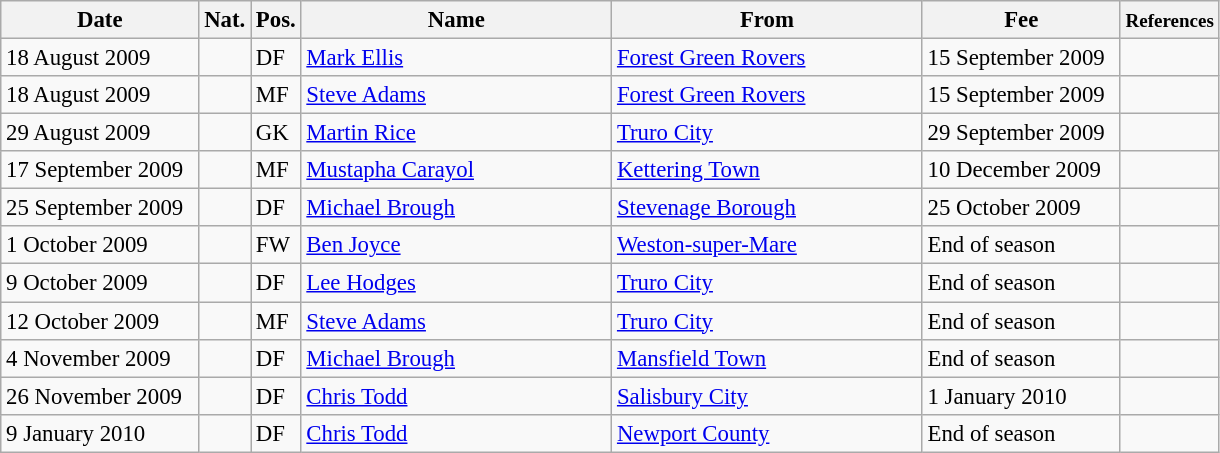<table class="wikitable" style="font-size: 95%; text-align: left;">
<tr>
<th width=125>Date</th>
<th>Nat.</th>
<th>Pos.</th>
<th width=200>Name</th>
<th width=200>From</th>
<th width=125>Fee</th>
<th><small>References</small></th>
</tr>
<tr>
<td>18 August 2009</td>
<td></td>
<td>DF</td>
<td><a href='#'>Mark Ellis</a></td>
<td><a href='#'>Forest Green Rovers</a></td>
<td>15 September 2009</td>
<td align="center"></td>
</tr>
<tr>
<td>18 August 2009</td>
<td></td>
<td>MF</td>
<td><a href='#'>Steve Adams</a></td>
<td><a href='#'>Forest Green Rovers</a></td>
<td>15 September 2009</td>
<td align="center"></td>
</tr>
<tr>
<td>29 August 2009</td>
<td></td>
<td>GK</td>
<td><a href='#'>Martin Rice</a></td>
<td><a href='#'>Truro City</a></td>
<td>29 September 2009</td>
<td align="center"></td>
</tr>
<tr>
<td>17 September 2009</td>
<td></td>
<td>MF</td>
<td><a href='#'>Mustapha Carayol</a></td>
<td><a href='#'>Kettering Town</a></td>
<td>10 December 2009</td>
<td align="center"></td>
</tr>
<tr>
<td>25 September 2009</td>
<td></td>
<td>DF</td>
<td><a href='#'>Michael Brough</a></td>
<td><a href='#'>Stevenage Borough</a></td>
<td>25 October 2009</td>
<td align="center"></td>
</tr>
<tr>
<td>1 October 2009</td>
<td></td>
<td>FW</td>
<td><a href='#'>Ben Joyce</a></td>
<td><a href='#'>Weston-super-Mare</a></td>
<td>End of season</td>
<td align="center"></td>
</tr>
<tr>
<td>9 October 2009</td>
<td></td>
<td>DF</td>
<td><a href='#'>Lee Hodges</a></td>
<td><a href='#'>Truro City</a></td>
<td>End of season</td>
<td align="center"></td>
</tr>
<tr>
<td>12 October 2009</td>
<td></td>
<td>MF</td>
<td><a href='#'>Steve Adams</a></td>
<td><a href='#'>Truro City</a></td>
<td>End of season</td>
<td align="center"></td>
</tr>
<tr>
<td>4 November 2009</td>
<td></td>
<td>DF</td>
<td><a href='#'>Michael Brough</a></td>
<td><a href='#'>Mansfield Town</a></td>
<td>End of season</td>
<td align="center"></td>
</tr>
<tr>
<td>26 November 2009</td>
<td></td>
<td>DF</td>
<td><a href='#'>Chris Todd</a></td>
<td><a href='#'>Salisbury City</a></td>
<td>1 January 2010</td>
<td align="center"></td>
</tr>
<tr>
<td>9 January 2010</td>
<td></td>
<td>DF</td>
<td><a href='#'>Chris Todd</a></td>
<td><a href='#'>Newport County</a></td>
<td>End of season</td>
<td align="center"></td>
</tr>
</table>
